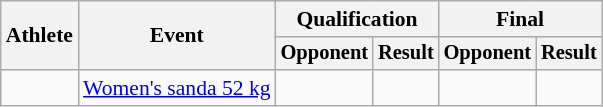<table class=wikitable style=font-size:90%;text-align:center>
<tr>
<th rowspan=2>Athlete</th>
<th rowspan=2>Event</th>
<th colspan=2>Qualification</th>
<th colspan=2>Final</th>
</tr>
<tr style=font-size:95%>
<th>Opponent</th>
<th>Result</th>
<th>Opponent</th>
<th>Result</th>
</tr>
<tr>
<td align=left></td>
<td align=left><a href='#'>Women's sanda 52 kg</a></td>
<td></td>
<td></td>
<td></td>
<td></td>
</tr>
</table>
